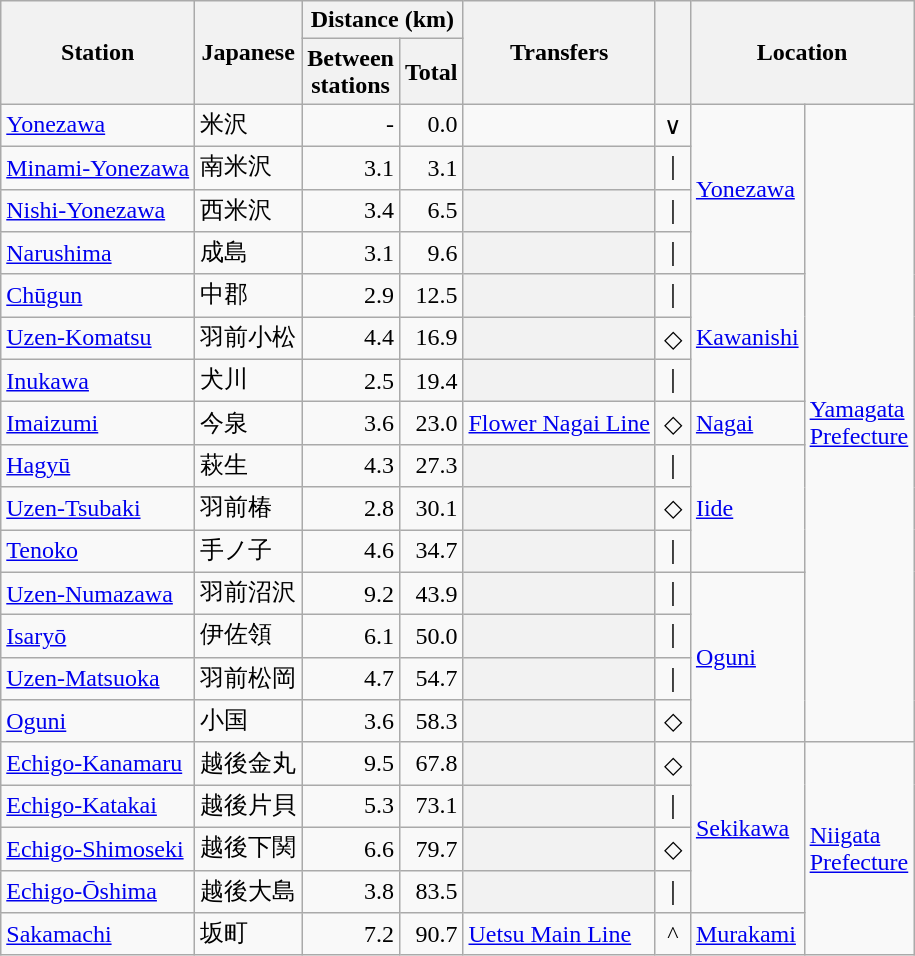<table class=wikitable>
<tr>
<th rowspan="2">Station</th>
<th rowspan="2">Japanese</th>
<th colspan="2">Distance (km)</th>
<th rowspan="2">Transfers</th>
<th rowspan="2"> </th>
<th rowspan="2" colspan="2">Location</th>
</tr>
<tr>
<th>Between<br>stations</th>
<th>Total</th>
</tr>
<tr>
<td><a href='#'>Yonezawa</a></td>
<td>米沢</td>
<td align=right>-</td>
<td align=right>0.0</td>
<td></td>
<td align=center>∨</td>
<td rowspan=4><a href='#'>Yonezawa</a></td>
<td rowspan=15><a href='#'>Yamagata<br>Prefecture</a></td>
</tr>
<tr>
<td><a href='#'>Minami-Yonezawa</a></td>
<td>南米沢</td>
<td align=right>3.1</td>
<td align=right>3.1</td>
<th></th>
<td align=center>｜</td>
</tr>
<tr>
<td><a href='#'>Nishi-Yonezawa</a></td>
<td>西米沢</td>
<td align=right>3.4</td>
<td align=right>6.5</td>
<th></th>
<td align=center>｜</td>
</tr>
<tr>
<td><a href='#'>Narushima</a></td>
<td>成島</td>
<td align=right>3.1</td>
<td align=right>9.6</td>
<th></th>
<td align=center>｜</td>
</tr>
<tr>
<td><a href='#'>Chūgun</a></td>
<td>中郡</td>
<td align=right>2.9</td>
<td align=right>12.5</td>
<th></th>
<td align=center>｜</td>
<td rowspan=3><a href='#'>Kawanishi</a></td>
</tr>
<tr>
<td><a href='#'>Uzen-Komatsu</a></td>
<td>羽前小松</td>
<td align=right>4.4</td>
<td align=right>16.9</td>
<th></th>
<td align=center>◇</td>
</tr>
<tr>
<td><a href='#'>Inukawa</a></td>
<td>犬川</td>
<td align=right>2.5</td>
<td align=right>19.4</td>
<th></th>
<td align=center>｜</td>
</tr>
<tr>
<td><a href='#'>Imaizumi</a></td>
<td>今泉</td>
<td align=right>3.6</td>
<td align=right>23.0</td>
<td><a href='#'>Flower Nagai Line</a></td>
<td align=center>◇</td>
<td><a href='#'>Nagai</a></td>
</tr>
<tr>
<td><a href='#'>Hagyū</a></td>
<td>萩生</td>
<td align=right>4.3</td>
<td align=right>27.3</td>
<th></th>
<td align=center>｜</td>
<td rowspan=3><a href='#'>Iide</a></td>
</tr>
<tr>
<td><a href='#'>Uzen-Tsubaki</a></td>
<td>羽前椿</td>
<td align=right>2.8</td>
<td align=right>30.1</td>
<th></th>
<td align=center>◇</td>
</tr>
<tr>
<td><a href='#'>Tenoko</a></td>
<td>手ノ子</td>
<td align=right>4.6</td>
<td align=right>34.7</td>
<th></th>
<td align=center>｜</td>
</tr>
<tr>
<td><a href='#'>Uzen-Numazawa</a></td>
<td>羽前沼沢</td>
<td align=right>9.2</td>
<td align=right>43.9</td>
<th></th>
<td align=center>｜</td>
<td rowspan=4><a href='#'>Oguni</a></td>
</tr>
<tr>
<td><a href='#'>Isaryō</a></td>
<td>伊佐領</td>
<td align=right>6.1</td>
<td align=right>50.0</td>
<th></th>
<td align=center>｜</td>
</tr>
<tr>
<td><a href='#'>Uzen-Matsuoka</a></td>
<td>羽前松岡</td>
<td align=right>4.7</td>
<td align=right>54.7</td>
<th></th>
<td align=center>｜</td>
</tr>
<tr>
<td><a href='#'>Oguni</a></td>
<td>小国</td>
<td align=right>3.6</td>
<td align=right>58.3</td>
<th></th>
<td align=center>◇</td>
</tr>
<tr>
<td><a href='#'>Echigo-Kanamaru</a></td>
<td>越後金丸</td>
<td align=right>9.5</td>
<td align=right>67.8</td>
<th></th>
<td align=center>◇</td>
<td rowspan=4><a href='#'>Sekikawa</a></td>
<td rowspan=5><a href='#'>Niigata<br>Prefecture</a></td>
</tr>
<tr>
<td><a href='#'>Echigo-Katakai</a></td>
<td>越後片貝</td>
<td align=right>5.3</td>
<td align=right>73.1</td>
<th></th>
<td align=center>｜</td>
</tr>
<tr>
<td><a href='#'>Echigo-Shimoseki</a></td>
<td>越後下関</td>
<td align=right>6.6</td>
<td align=right>79.7</td>
<th></th>
<td align=center>◇</td>
</tr>
<tr>
<td><a href='#'>Echigo-Ōshima</a></td>
<td>越後大島</td>
<td align=right>3.8</td>
<td align=right>83.5</td>
<th></th>
<td align=center>｜</td>
</tr>
<tr>
<td><a href='#'>Sakamachi</a></td>
<td>坂町</td>
<td align=right>7.2</td>
<td align=right>90.7</td>
<td><a href='#'>Uetsu Main Line</a></td>
<td align=center>^</td>
<td><a href='#'>Murakami</a></td>
</tr>
</table>
